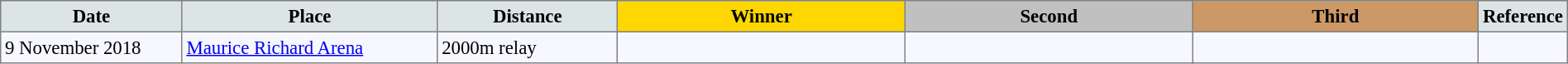<table bgcolor="#f7f8ff" cellpadding="3" cellspacing="0" border="1" style="font-size: 95%; border: gray solid 1px; border-collapse: collapse;">
<tr bgcolor="#cccccc" (1>
<td width="150" align="center" bgcolor="#dce5e5"><strong>Date</strong></td>
<td width="220" align="center" bgcolor="#dce5e5"><strong>Place</strong></td>
<td width="150" align="center" bgcolor="#dce5e5"><strong>Distance</strong></td>
<td align="center" bgcolor="gold" width="250"><strong>Winner</strong></td>
<td align="center" bgcolor="silver" width="250"><strong>Second</strong></td>
<td width="250" align="center" bgcolor="#cc9966"><strong>Third</strong></td>
<td width="30" align="center" bgcolor="#dce5e5"><strong>Reference</strong></td>
</tr>
<tr align="left">
<td>9 November 2018</td>
<td><a href='#'>Maurice Richard Arena</a></td>
<td>2000m relay</td>
<td></td>
<td></td>
<td></td>
<td> </td>
</tr>
</table>
